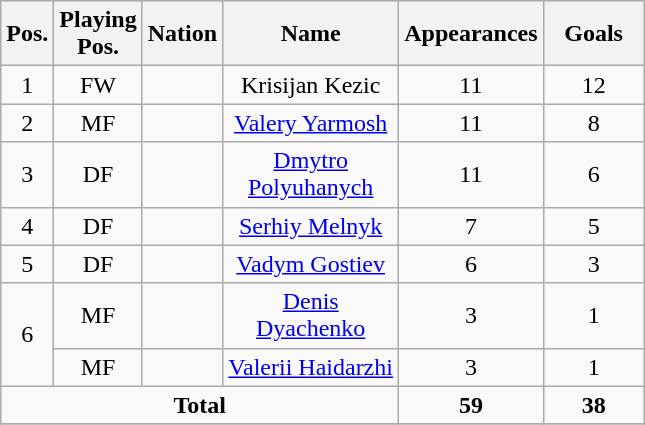<table class="wikitable sortable" style="font-size:100%; text-align:center">
<tr>
<th width=15>Pos.</th>
<th width=15>Playing Pos.</th>
<th width=15>Nation</th>
<th width=110>Name</th>
<th width=50>Appearances</th>
<th width=60>Goals</th>
</tr>
<tr>
<td>1</td>
<td>FW</td>
<td></td>
<td>Krisijan Kezic</td>
<td>11</td>
<td>12</td>
</tr>
<tr>
<td>2</td>
<td>MF</td>
<td></td>
<td><a href='#'>Valery Yarmosh</a></td>
<td>11</td>
<td>8</td>
</tr>
<tr>
<td>3</td>
<td>DF</td>
<td></td>
<td><a href='#'>Dmytro Polyuhanych</a></td>
<td>11</td>
<td>6</td>
</tr>
<tr>
<td>4</td>
<td>DF</td>
<td></td>
<td><a href='#'>Serhiy Melnyk</a></td>
<td>7</td>
<td>5</td>
</tr>
<tr>
<td>5</td>
<td>DF</td>
<td></td>
<td><a href='#'>Vadym Gostiev</a></td>
<td>6</td>
<td>3</td>
</tr>
<tr>
<td rowspan=2>6</td>
<td>MF</td>
<td></td>
<td><a href='#'>Denis Dyachenko</a></td>
<td>3</td>
<td>1</td>
</tr>
<tr>
<td>MF</td>
<td></td>
<td><a href='#'>Valerii Haidarzhi</a></td>
<td>3</td>
<td>1</td>
</tr>
<tr>
<td colspan=4><strong>Total</strong></td>
<td><strong>59</strong></td>
<td><strong>38</strong></td>
</tr>
<tr>
</tr>
</table>
